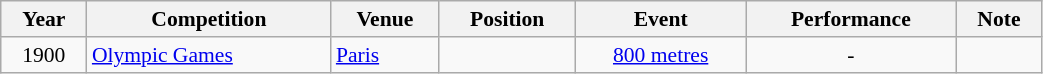<table class="wikitable" width=55% style="font-size:90%; text-align:center;">
<tr>
<th>Year</th>
<th>Competition</th>
<th>Venue</th>
<th>Position</th>
<th>Event</th>
<th>Performance</th>
<th>Note</th>
</tr>
<tr>
<td rowspan=1>1900</td>
<td rowspan=1 align=left><a href='#'>Olympic Games</a></td>
<td rowspan=1 align=left> <a href='#'>Paris</a></td>
<td></td>
<td><a href='#'>800 metres</a></td>
<td>-</td>
<td></td>
</tr>
</table>
